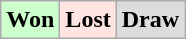<table class="wikitable">
<tr>
<td bgcolor="#ccffcc"><strong>Won</strong></td>
<td bgcolor="FFE4E1"><strong>Lost</strong></td>
<td bgcolor="DCDCDC"><strong>Draw</strong></td>
</tr>
</table>
